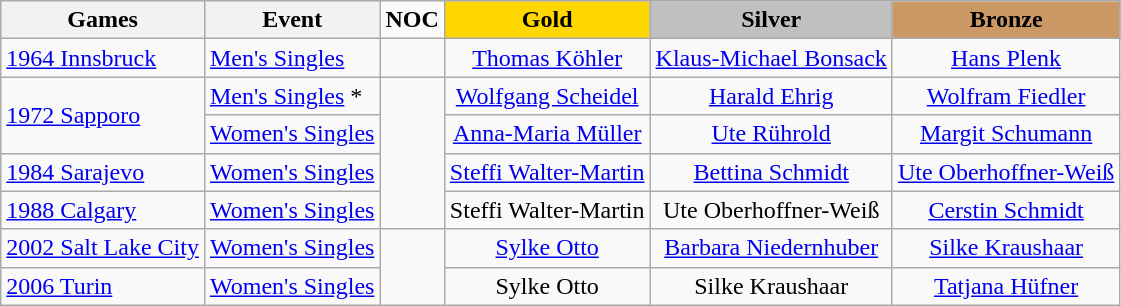<table class="wikitable sortable">
<tr align=center>
<th><strong>Games</strong></th>
<th>Event</th>
<td><strong>NOC</strong></td>
<th style="background:gold;"><strong>Gold</strong></th>
<th style="background:silver;"><strong>Silver</strong></th>
<th style="background:#c96;"><strong>Bronze</strong></th>
</tr>
<tr>
<td><a href='#'>1964 Innsbruck</a></td>
<td><a href='#'>Men's Singles</a></td>
<td align=left></td>
<td align=center><a href='#'>Thomas Köhler</a></td>
<td align=center><a href='#'>Klaus-Michael Bonsack</a></td>
<td align=center><a href='#'>Hans Plenk</a></td>
</tr>
<tr>
<td rowspan=2><a href='#'>1972 Sapporo</a></td>
<td><a href='#'>Men's Singles</a> *</td>
<td align=left rowspan=4></td>
<td align=center><a href='#'>Wolfgang Scheidel</a></td>
<td align=center><a href='#'>Harald Ehrig</a></td>
<td align=center><a href='#'>Wolfram Fiedler</a></td>
</tr>
<tr>
<td><a href='#'>Women's Singles</a></td>
<td align=center><a href='#'>Anna-Maria Müller</a></td>
<td align=center><a href='#'>Ute Rührold</a></td>
<td align=center><a href='#'>Margit Schumann</a></td>
</tr>
<tr>
<td><a href='#'>1984 Sarajevo</a></td>
<td><a href='#'>Women's Singles</a></td>
<td align=center><a href='#'>Steffi Walter-Martin</a></td>
<td align=center><a href='#'>Bettina Schmidt</a></td>
<td align=center><a href='#'>Ute Oberhoffner-Weiß</a></td>
</tr>
<tr>
<td><a href='#'>1988 Calgary</a></td>
<td><a href='#'>Women's Singles</a></td>
<td align=center>Steffi Walter-Martin</td>
<td align=center>Ute Oberhoffner-Weiß</td>
<td align=center><a href='#'>Cerstin Schmidt</a></td>
</tr>
<tr>
<td><a href='#'>2002 Salt Lake City</a></td>
<td><a href='#'>Women's Singles</a></td>
<td align=left rowspan=2></td>
<td align=center><a href='#'>Sylke Otto</a></td>
<td align=center><a href='#'>Barbara Niedernhuber</a></td>
<td align=center><a href='#'>Silke Kraushaar</a></td>
</tr>
<tr>
<td><a href='#'>2006 Turin</a></td>
<td><a href='#'>Women's Singles</a></td>
<td align=center>Sylke Otto</td>
<td align=center>Silke Kraushaar</td>
<td align=center><a href='#'>Tatjana Hüfner</a></td>
</tr>
</table>
